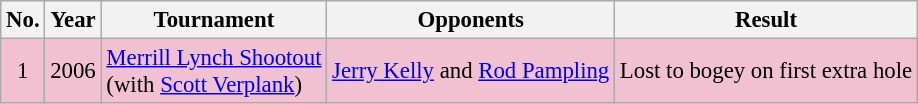<table class="wikitable" style="font-size:95%;">
<tr>
<th>No.</th>
<th>Year</th>
<th>Tournament</th>
<th>Opponents</th>
<th>Result</th>
</tr>
<tr style="background:#F2C1D1;">
<td align=center>1</td>
<td>2006</td>
<td><a href='#'>Merrill Lynch Shootout</a><br>(with  <a href='#'>Scott Verplank</a>)</td>
<td> <a href='#'>Jerry Kelly</a> and  <a href='#'>Rod Pampling</a></td>
<td>Lost to bogey on first extra hole</td>
</tr>
</table>
